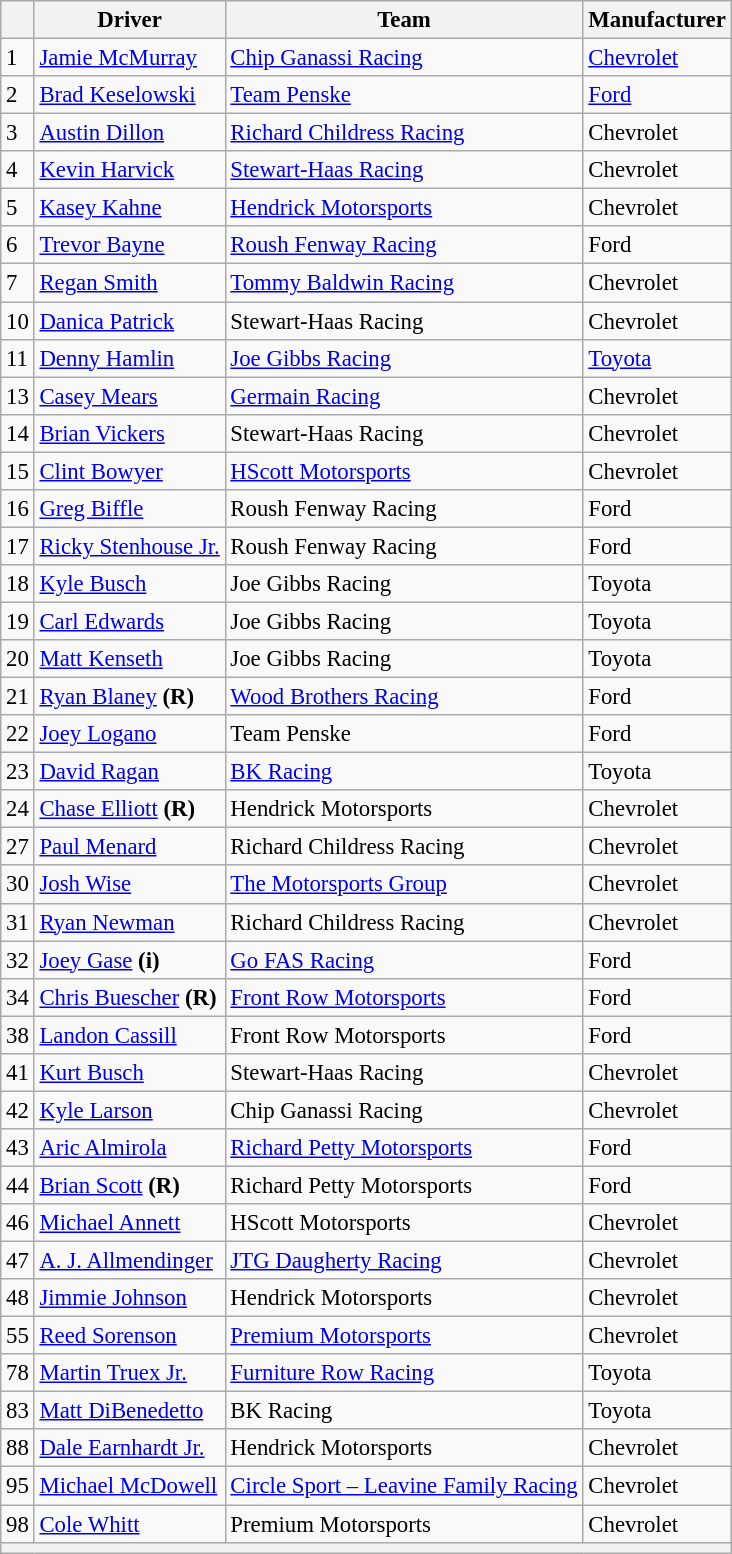<table class="wikitable" style="font-size:95%">
<tr>
<th></th>
<th>Driver</th>
<th>Team</th>
<th>Manufacturer</th>
</tr>
<tr>
<td>1</td>
<td><a href='#'>Jamie McMurray</a></td>
<td><a href='#'>Chip Ganassi Racing</a></td>
<td><a href='#'>Chevrolet</a></td>
</tr>
<tr>
<td>2</td>
<td><a href='#'>Brad Keselowski</a></td>
<td><a href='#'>Team Penske</a></td>
<td><a href='#'>Ford</a></td>
</tr>
<tr>
<td>3</td>
<td><a href='#'>Austin Dillon</a></td>
<td><a href='#'>Richard Childress Racing</a></td>
<td>Chevrolet</td>
</tr>
<tr>
<td>4</td>
<td><a href='#'>Kevin Harvick</a></td>
<td><a href='#'>Stewart-Haas Racing</a></td>
<td>Chevrolet</td>
</tr>
<tr>
<td>5</td>
<td><a href='#'>Kasey Kahne</a></td>
<td><a href='#'>Hendrick Motorsports</a></td>
<td>Chevrolet</td>
</tr>
<tr>
<td>6</td>
<td><a href='#'>Trevor Bayne</a></td>
<td><a href='#'>Roush Fenway Racing</a></td>
<td>Ford</td>
</tr>
<tr>
<td>7</td>
<td><a href='#'>Regan Smith</a></td>
<td><a href='#'>Tommy Baldwin Racing</a></td>
<td>Chevrolet</td>
</tr>
<tr>
<td>10</td>
<td><a href='#'>Danica Patrick</a></td>
<td>Stewart-Haas Racing</td>
<td>Chevrolet</td>
</tr>
<tr>
<td>11</td>
<td><a href='#'>Denny Hamlin</a></td>
<td><a href='#'>Joe Gibbs Racing</a></td>
<td><a href='#'>Toyota</a></td>
</tr>
<tr>
<td>13</td>
<td><a href='#'>Casey Mears</a></td>
<td><a href='#'>Germain Racing</a></td>
<td>Chevrolet</td>
</tr>
<tr>
<td>14</td>
<td><a href='#'>Brian Vickers</a></td>
<td>Stewart-Haas Racing</td>
<td>Chevrolet</td>
</tr>
<tr>
<td>15</td>
<td><a href='#'>Clint Bowyer</a></td>
<td><a href='#'>HScott Motorsports</a></td>
<td>Chevrolet</td>
</tr>
<tr>
<td>16</td>
<td><a href='#'>Greg Biffle</a></td>
<td>Roush Fenway Racing</td>
<td>Ford</td>
</tr>
<tr>
<td>17</td>
<td><a href='#'>Ricky Stenhouse Jr.</a></td>
<td>Roush Fenway Racing</td>
<td>Ford</td>
</tr>
<tr>
<td>18</td>
<td><a href='#'>Kyle Busch</a></td>
<td>Joe Gibbs Racing</td>
<td>Toyota</td>
</tr>
<tr>
<td>19</td>
<td><a href='#'>Carl Edwards</a></td>
<td>Joe Gibbs Racing</td>
<td>Toyota</td>
</tr>
<tr>
<td>20</td>
<td><a href='#'>Matt Kenseth</a></td>
<td>Joe Gibbs Racing</td>
<td>Toyota</td>
</tr>
<tr>
<td>21</td>
<td><a href='#'>Ryan Blaney</a> <strong>(R)</strong></td>
<td><a href='#'>Wood Brothers Racing</a></td>
<td>Ford</td>
</tr>
<tr>
<td>22</td>
<td><a href='#'>Joey Logano</a></td>
<td>Team Penske</td>
<td>Ford</td>
</tr>
<tr>
<td>23</td>
<td><a href='#'>David Ragan</a></td>
<td><a href='#'>BK Racing</a></td>
<td>Toyota</td>
</tr>
<tr>
<td>24</td>
<td><a href='#'>Chase Elliott</a> <strong>(R)</strong></td>
<td>Hendrick Motorsports</td>
<td>Chevrolet</td>
</tr>
<tr>
<td>27</td>
<td><a href='#'>Paul Menard</a></td>
<td>Richard Childress Racing</td>
<td>Chevrolet</td>
</tr>
<tr>
<td>30</td>
<td><a href='#'>Josh Wise</a></td>
<td><a href='#'>The Motorsports Group</a></td>
<td>Chevrolet</td>
</tr>
<tr>
<td>31</td>
<td><a href='#'>Ryan Newman</a></td>
<td>Richard Childress Racing</td>
<td>Chevrolet</td>
</tr>
<tr>
<td>32</td>
<td><a href='#'>Joey Gase</a> <strong>(i)</strong></td>
<td><a href='#'>Go FAS Racing</a></td>
<td>Ford</td>
</tr>
<tr>
<td>34</td>
<td><a href='#'>Chris Buescher</a> <strong>(R)</strong></td>
<td><a href='#'>Front Row Motorsports</a></td>
<td>Ford</td>
</tr>
<tr>
<td>38</td>
<td><a href='#'>Landon Cassill</a></td>
<td>Front Row Motorsports</td>
<td>Ford</td>
</tr>
<tr>
<td>41</td>
<td><a href='#'>Kurt Busch</a></td>
<td>Stewart-Haas Racing</td>
<td>Chevrolet</td>
</tr>
<tr>
<td>42</td>
<td><a href='#'>Kyle Larson</a></td>
<td>Chip Ganassi Racing</td>
<td>Chevrolet</td>
</tr>
<tr>
<td>43</td>
<td><a href='#'>Aric Almirola</a></td>
<td><a href='#'>Richard Petty Motorsports</a></td>
<td>Ford</td>
</tr>
<tr>
<td>44</td>
<td><a href='#'>Brian Scott</a> <strong>(R)</strong></td>
<td>Richard Petty Motorsports</td>
<td>Ford</td>
</tr>
<tr>
<td>46</td>
<td><a href='#'>Michael Annett</a></td>
<td>HScott Motorsports</td>
<td>Chevrolet</td>
</tr>
<tr>
<td>47</td>
<td><a href='#'>A. J. Allmendinger</a></td>
<td><a href='#'>JTG Daugherty Racing</a></td>
<td>Chevrolet</td>
</tr>
<tr>
<td>48</td>
<td><a href='#'>Jimmie Johnson</a></td>
<td>Hendrick Motorsports</td>
<td>Chevrolet</td>
</tr>
<tr>
<td>55</td>
<td><a href='#'>Reed Sorenson</a></td>
<td><a href='#'>Premium Motorsports</a></td>
<td>Chevrolet</td>
</tr>
<tr>
<td>78</td>
<td><a href='#'>Martin Truex Jr.</a></td>
<td><a href='#'>Furniture Row Racing</a></td>
<td>Toyota</td>
</tr>
<tr>
<td>83</td>
<td><a href='#'>Matt DiBenedetto</a></td>
<td>BK Racing</td>
<td>Toyota</td>
</tr>
<tr>
<td>88</td>
<td><a href='#'>Dale Earnhardt Jr.</a></td>
<td>Hendrick Motorsports</td>
<td>Chevrolet</td>
</tr>
<tr>
<td>95</td>
<td><a href='#'>Michael McDowell</a></td>
<td><a href='#'>Circle Sport – Leavine Family Racing</a></td>
<td>Chevrolet</td>
</tr>
<tr>
<td>98</td>
<td><a href='#'>Cole Whitt</a></td>
<td>Premium Motorsports</td>
<td>Chevrolet</td>
</tr>
<tr>
<th colspan="4"></th>
</tr>
</table>
